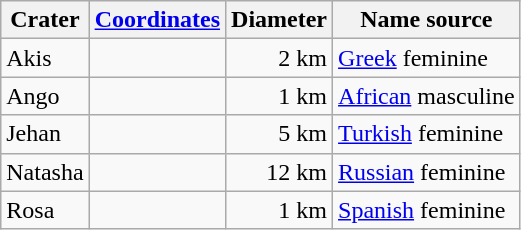<table class="wikitable">
<tr>
<th>Crater</th>
<th><a href='#'>Coordinates</a></th>
<th>Diameter</th>
<th>Name source</th>
</tr>
<tr>
<td>Akis</td>
<td></td>
<td align="right">2 km</td>
<td><a href='#'>Greek</a> feminine</td>
</tr>
<tr>
<td>Ango</td>
<td></td>
<td align="right">1 km</td>
<td><a href='#'>African</a> masculine</td>
</tr>
<tr>
<td>Jehan</td>
<td></td>
<td align="right">5 km</td>
<td><a href='#'>Turkish</a> feminine</td>
</tr>
<tr>
<td>Natasha</td>
<td></td>
<td align="right">12 km</td>
<td><a href='#'>Russian</a> feminine</td>
</tr>
<tr>
<td>Rosa</td>
<td></td>
<td align="right">1 km</td>
<td><a href='#'>Spanish</a> feminine</td>
</tr>
</table>
